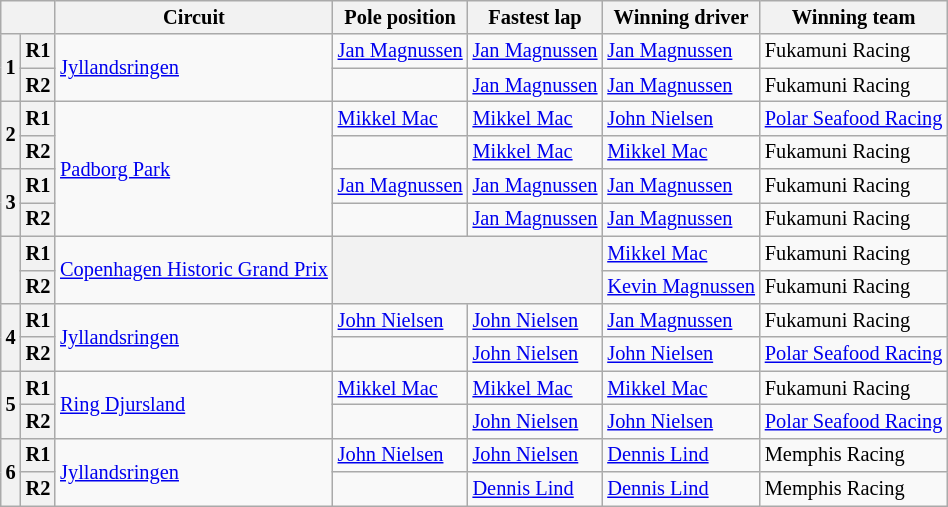<table class="wikitable" style="font-size: 85%;">
<tr>
<th colspan=2></th>
<th>Circuit</th>
<th>Pole position</th>
<th>Fastest lap</th>
<th>Winning driver</th>
<th>Winning team</th>
</tr>
<tr>
<th rowspan=2>1</th>
<th>R1</th>
<td rowspan=2><a href='#'>Jyllandsringen</a></td>
<td> <a href='#'>Jan Magnussen</a></td>
<td> <a href='#'>Jan Magnussen</a></td>
<td> <a href='#'>Jan Magnussen</a></td>
<td> Fukamuni Racing</td>
</tr>
<tr>
<th>R2</th>
<td></td>
<td> <a href='#'>Jan Magnussen</a></td>
<td> <a href='#'>Jan Magnussen</a></td>
<td> Fukamuni Racing</td>
</tr>
<tr>
<th rowspan=2>2</th>
<th>R1</th>
<td rowspan=4><a href='#'>Padborg Park</a></td>
<td> <a href='#'>Mikkel Mac</a></td>
<td> <a href='#'>Mikkel Mac</a></td>
<td> <a href='#'>John Nielsen</a></td>
<td> <a href='#'>Polar Seafood Racing</a></td>
</tr>
<tr>
<th>R2</th>
<td></td>
<td> <a href='#'>Mikkel Mac</a></td>
<td> <a href='#'>Mikkel Mac</a></td>
<td> Fukamuni Racing</td>
</tr>
<tr>
<th rowspan=2>3</th>
<th>R1</th>
<td> <a href='#'>Jan Magnussen</a></td>
<td> <a href='#'>Jan Magnussen</a></td>
<td> <a href='#'>Jan Magnussen</a></td>
<td> Fukamuni Racing</td>
</tr>
<tr>
<th>R2</th>
<td></td>
<td> <a href='#'>Jan Magnussen</a></td>
<td> <a href='#'>Jan Magnussen</a></td>
<td> Fukamuni Racing</td>
</tr>
<tr>
<th rowspan=2></th>
<th>R1</th>
<td rowspan=2><a href='#'>Copenhagen Historic Grand Prix</a></td>
<th rowspan=2 colspan=2></th>
<td> <a href='#'>Mikkel Mac</a></td>
<td> Fukamuni Racing</td>
</tr>
<tr>
<th>R2</th>
<td> <a href='#'>Kevin Magnussen</a></td>
<td> Fukamuni Racing</td>
</tr>
<tr>
<th rowspan=2>4</th>
<th>R1</th>
<td rowspan=2><a href='#'>Jyllandsringen</a></td>
<td> <a href='#'>John Nielsen</a></td>
<td> <a href='#'>John Nielsen</a></td>
<td> <a href='#'>Jan Magnussen</a></td>
<td> Fukamuni Racing</td>
</tr>
<tr>
<th>R2</th>
<td></td>
<td> <a href='#'>John Nielsen</a></td>
<td> <a href='#'>John Nielsen</a></td>
<td> <a href='#'>Polar Seafood Racing</a></td>
</tr>
<tr>
<th rowspan=2>5</th>
<th>R1</th>
<td rowspan=2><a href='#'>Ring Djursland</a></td>
<td> <a href='#'>Mikkel Mac</a></td>
<td> <a href='#'>Mikkel Mac</a></td>
<td> <a href='#'>Mikkel Mac</a></td>
<td> Fukamuni Racing</td>
</tr>
<tr>
<th>R2</th>
<td></td>
<td> <a href='#'>John Nielsen</a></td>
<td> <a href='#'>John Nielsen</a></td>
<td> <a href='#'>Polar Seafood Racing</a></td>
</tr>
<tr>
<th rowspan=2>6</th>
<th>R1</th>
<td rowspan=2><a href='#'>Jyllandsringen</a></td>
<td> <a href='#'>John Nielsen</a></td>
<td> <a href='#'>John Nielsen</a></td>
<td> <a href='#'>Dennis Lind</a></td>
<td> Memphis Racing</td>
</tr>
<tr>
<th>R2</th>
<td></td>
<td> <a href='#'>Dennis Lind</a></td>
<td> <a href='#'>Dennis Lind</a></td>
<td> Memphis Racing</td>
</tr>
</table>
